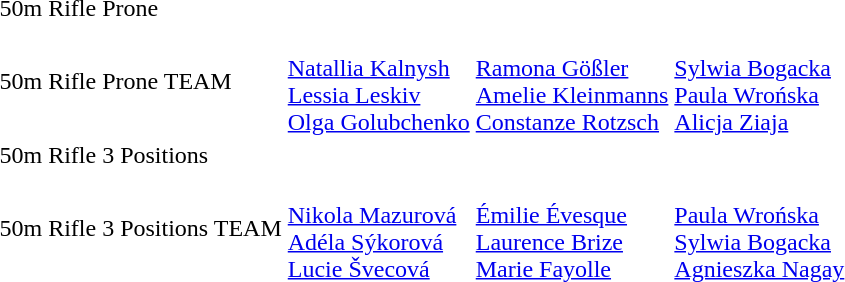<table>
<tr>
<td>50m Rifle Prone</td>
<td></td>
<td></td>
<td></td>
</tr>
<tr>
<td>50m Rifle Prone TEAM</td>
<td><br><a href='#'>Natallia Kalnysh</a><br><a href='#'>Lessia Leskiv</a><br><a href='#'>Olga Golubchenko</a></td>
<td><br><a href='#'>Ramona Gößler</a><br><a href='#'>Amelie Kleinmanns</a><br><a href='#'>Constanze Rotzsch</a></td>
<td><br><a href='#'>Sylwia Bogacka</a><br><a href='#'>Paula Wrońska</a><br><a href='#'>Alicja Ziaja</a></td>
</tr>
<tr>
<td>50m Rifle 3 Positions</td>
<td></td>
<td></td>
<td></td>
</tr>
<tr>
<td>50m Rifle 3 Positions TEAM</td>
<td><br><a href='#'>Nikola Mazurová</a><br><a href='#'>Adéla Sýkorová</a><br><a href='#'>Lucie Švecová</a></td>
<td><br><a href='#'>Émilie Évesque</a><br><a href='#'>Laurence Brize</a><br><a href='#'>Marie Fayolle</a></td>
<td><br><a href='#'>Paula Wrońska</a><br><a href='#'>Sylwia Bogacka</a><br><a href='#'>Agnieszka Nagay</a></td>
</tr>
</table>
